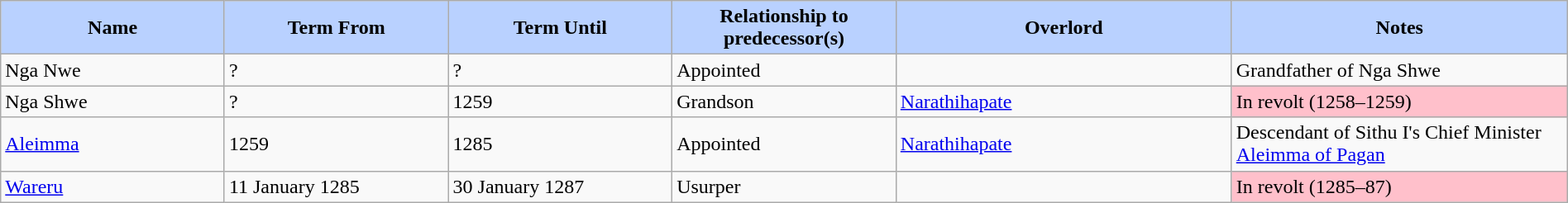<table width=100% class="wikitable">
<tr>
<th style="background-color:#B9D1FF" width=10%>Name</th>
<th style="background-color:#B9D1FF" width=10%>Term From</th>
<th style="background-color:#B9D1FF" width=10%>Term Until</th>
<th style="background-color:#B9D1FF" width=10%>Relationship to predecessor(s)</th>
<th style="background-color:#B9D1FF" width=15%>Overlord</th>
<th style="background-color:#B9D1FF" width=15%>Notes</th>
</tr>
<tr>
<td>Nga Nwe</td>
<td>?</td>
<td>?</td>
<td>Appointed</td>
<td></td>
<td>Grandfather of Nga Shwe</td>
</tr>
<tr>
<td>Nga Shwe</td>
<td>?</td>
<td>1259</td>
<td>Grandson</td>
<td><a href='#'>Narathihapate</a></td>
<td align="left" style="background-color:#FFC0CB">In revolt (1258–1259)</td>
</tr>
<tr>
<td><a href='#'>Aleimma</a></td>
<td>1259</td>
<td>1285</td>
<td>Appointed</td>
<td><a href='#'>Narathihapate</a></td>
<td>Descendant of Sithu I's Chief Minister <a href='#'>Aleimma of Pagan</a></td>
</tr>
<tr>
<td><a href='#'>Wareru</a></td>
<td> 11 January 1285</td>
<td>30 January 1287</td>
<td>Usurper</td>
<td></td>
<td align="left" style="background-color:#FFC0CB">In revolt (1285–87)</td>
</tr>
</table>
